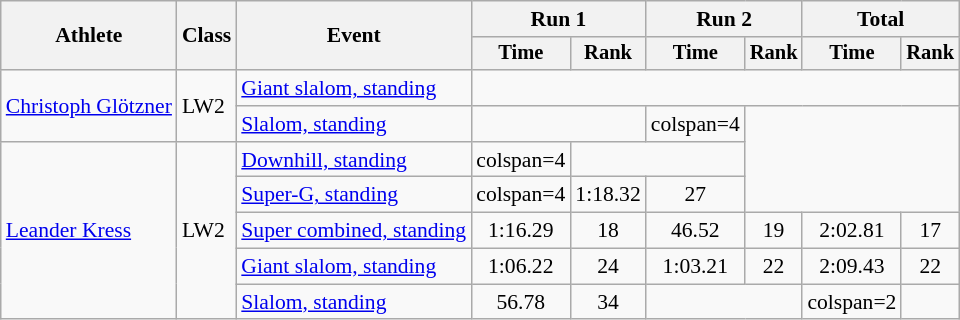<table class=wikitable style="font-size:90%">
<tr>
<th rowspan=2>Athlete</th>
<th rowspan=2>Class</th>
<th rowspan=2>Event</th>
<th colspan=2>Run 1</th>
<th colspan=2>Run 2</th>
<th colspan=2>Total</th>
</tr>
<tr style="font-size:95%">
<th>Time</th>
<th>Rank</th>
<th>Time</th>
<th>Rank</th>
<th>Time</th>
<th>Rank</th>
</tr>
<tr>
<td rowspan=2><a href='#'>Christoph Glötzner</a></td>
<td rowspan=2>LW2</td>
<td><a href='#'>Giant slalom, standing</a></td>
<td colspan=6 align="center"></td>
</tr>
<tr>
<td><a href='#'>Slalom, standing</a></td>
<td colspan=2 align="center"></td>
<td>colspan=4 </td>
</tr>
<tr>
<td rowspan=5><a href='#'>Leander Kress</a></td>
<td rowspan=5>LW2</td>
<td><a href='#'>Downhill, standing</a></td>
<td>colspan=4 </td>
<td colspan=2 align="center"></td>
</tr>
<tr>
<td><a href='#'>Super-G, standing</a></td>
<td>colspan=4 </td>
<td align="center">1:18.32</td>
<td align="center">27</td>
</tr>
<tr>
<td><a href='#'>Super combined, standing</a></td>
<td align="center">1:16.29</td>
<td align="center">18</td>
<td align="center">46.52</td>
<td align="center">19</td>
<td align="center">2:02.81</td>
<td align="center">17</td>
</tr>
<tr>
<td><a href='#'>Giant slalom, standing</a></td>
<td align="center">1:06.22</td>
<td align="center">24</td>
<td align="center">1:03.21</td>
<td align="center">22</td>
<td align="center">2:09.43</td>
<td align="center">22</td>
</tr>
<tr>
<td><a href='#'>Slalom, standing</a></td>
<td align="center">56.78</td>
<td align="center">34</td>
<td colspan=2 align="center"></td>
<td>colspan=2 </td>
</tr>
</table>
